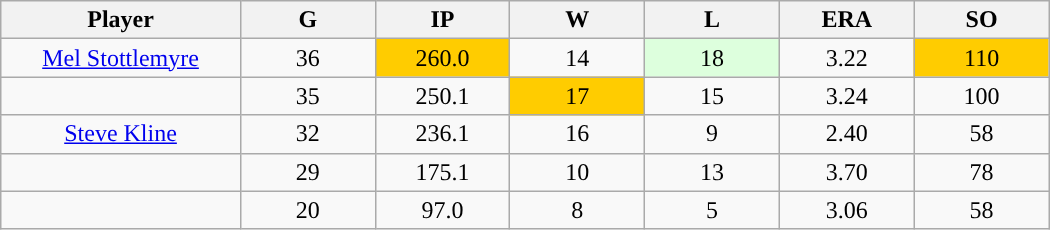<table class="wikitable sortable">
<tr>
<th bgcolor="#DDDDFF" width="16%">Player</th>
<th bgcolor="#DDDDFF" width="9%">G</th>
<th bgcolor="#DDDDFF" width="9%">IP</th>
<th bgcolor="#DDDDFF" width="9%">W</th>
<th bgcolor="#DDDDFF" width="9%">L</th>
<th bgcolor="#DDDDFF" width="9%">ERA</th>
<th bgcolor="#DDDDFF" width="9%">SO</th>
</tr>
<tr align="center">
<td><a href='#'>Mel Stottlemyre</a></td>
<td>36</td>
<td style="background:#fc0;">260.0</td>
<td>14</td>
<td style="background:#DDFFDD;">18</td>
<td>3.22</td>
<td style="background:#fc0;">110</td>
</tr>
<tr align=center>
<td></td>
<td>35</td>
<td>250.1</td>
<td style="background:#fc0;">17</td>
<td>15</td>
<td>3.24</td>
<td>100</td>
</tr>
<tr align="center">
<td><a href='#'>Steve Kline</a></td>
<td>32</td>
<td>236.1</td>
<td>16</td>
<td>9</td>
<td>2.40</td>
<td>58</td>
</tr>
<tr align="center">
<td></td>
<td>29</td>
<td>175.1</td>
<td>10</td>
<td>13</td>
<td>3.70</td>
<td>78</td>
</tr>
<tr align="center">
<td></td>
<td>20</td>
<td>97.0</td>
<td>8</td>
<td>5</td>
<td>3.06</td>
<td>58</td>
</tr>
</table>
